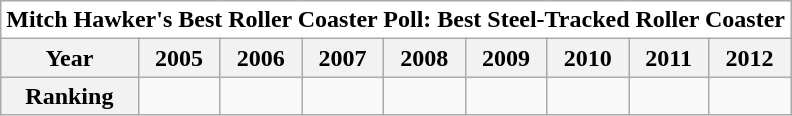<table class="wikitable">
<tr>
<th style="text-align:center; background:white;" colspan="500">Mitch Hawker's Best Roller Coaster Poll: Best Steel-Tracked Roller Coaster</th>
</tr>
<tr style="background:#white;">
<th style="text-align:center;">Year</th>
<th>2005</th>
<th>2006</th>
<th>2007</th>
<th>2008</th>
<th>2009</th>
<th>2010</th>
<th>2011</th>
<th>2012</th>
</tr>
<tr>
<th style="text-align:center; background:#white;">Ranking</th>
<td></td>
<td></td>
<td></td>
<td></td>
<td></td>
<td></td>
<td></td>
<td></td>
</tr>
</table>
